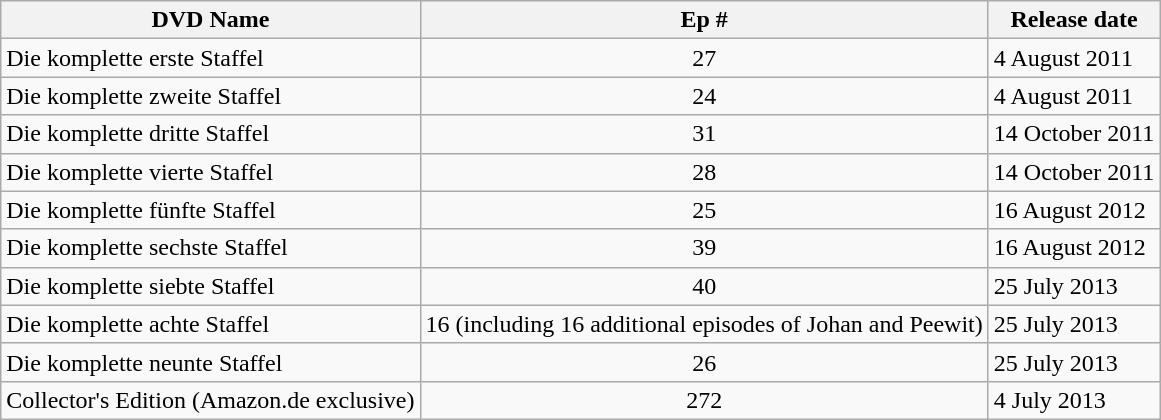<table class="wikitable">
<tr>
<th>DVD Name</th>
<th>Ep #</th>
<th>Release date</th>
</tr>
<tr>
<td>Die komplette erste Staffel</td>
<td align="center">27</td>
<td>4 August 2011</td>
</tr>
<tr>
<td>Die komplette zweite Staffel</td>
<td align="center">24</td>
<td>4 August 2011</td>
</tr>
<tr>
<td>Die komplette dritte Staffel</td>
<td align="center">31</td>
<td>14 October 2011</td>
</tr>
<tr>
<td>Die komplette vierte Staffel</td>
<td align="center">28</td>
<td>14 October 2011</td>
</tr>
<tr>
<td>Die komplette fünfte Staffel</td>
<td align="center">25</td>
<td>16 August 2012</td>
</tr>
<tr>
<td>Die komplette sechste Staffel</td>
<td align="center">39</td>
<td>16 August 2012</td>
</tr>
<tr>
<td>Die komplette siebte Staffel</td>
<td align="center">40</td>
<td>25 July 2013</td>
</tr>
<tr>
<td>Die komplette achte Staffel</td>
<td align="center">16 (including 16 additional episodes of Johan and Peewit)</td>
<td>25 July 2013</td>
</tr>
<tr>
<td>Die komplette neunte Staffel</td>
<td align="center">26</td>
<td>25 July 2013</td>
</tr>
<tr>
<td>Collector's Edition (Amazon.de exclusive)</td>
<td align="center">272</td>
<td>4 July 2013</td>
</tr>
</table>
